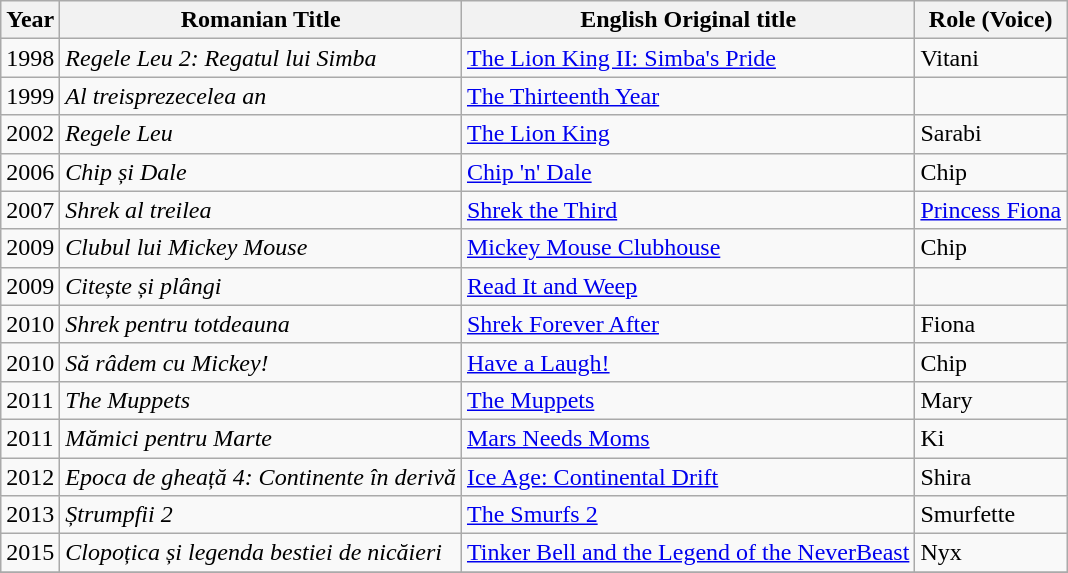<table class="wikitable sortable">
<tr>
<th>Year</th>
<th>Romanian Title</th>
<th>English Original title</th>
<th>Role (Voice)</th>
</tr>
<tr>
<td>1998</td>
<td><em>Regele Leu 2: Regatul lui Simba</em></td>
<td><a href='#'>The Lion King II: Simba's Pride</a></td>
<td>Vitani</td>
</tr>
<tr>
<td>1999</td>
<td><em>Al treisprezecelea an</em></td>
<td><a href='#'>The Thirteenth Year</a></td>
<td></td>
</tr>
<tr>
<td>2002</td>
<td><em>Regele Leu</em></td>
<td><a href='#'>The Lion King</a></td>
<td>Sarabi</td>
</tr>
<tr>
<td>2006</td>
<td><em>Chip și Dale</em></td>
<td><a href='#'>Chip 'n' Dale</a></td>
<td>Chip</td>
</tr>
<tr>
<td>2007</td>
<td><em>Shrek al treilea</em></td>
<td><a href='#'>Shrek the Third</a></td>
<td><a href='#'>Princess Fiona</a></td>
</tr>
<tr>
<td>2009</td>
<td><em>Clubul lui Mickey Mouse</em></td>
<td><a href='#'>Mickey Mouse Clubhouse</a></td>
<td>Chip</td>
</tr>
<tr>
<td>2009</td>
<td><em>Citește și plângi</em></td>
<td><a href='#'>Read It and Weep</a></td>
<td></td>
</tr>
<tr>
<td>2010</td>
<td><em>Shrek pentru totdeauna</em></td>
<td><a href='#'>Shrek Forever After</a></td>
<td>Fiona</td>
</tr>
<tr>
<td>2010</td>
<td><em>Să râdem cu Mickey!</em></td>
<td><a href='#'>Have a Laugh!</a></td>
<td>Chip</td>
</tr>
<tr>
<td>2011</td>
<td><em>The Muppets</em></td>
<td><a href='#'>The Muppets</a></td>
<td>Mary</td>
</tr>
<tr>
<td>2011</td>
<td><em>Mămici pentru Marte</em></td>
<td><a href='#'>Mars Needs Moms</a></td>
<td>Ki</td>
</tr>
<tr>
<td>2012</td>
<td><em>Epoca de gheață 4: Continente în derivă</em></td>
<td><a href='#'>Ice Age: Continental Drift</a></td>
<td>Shira</td>
</tr>
<tr>
<td>2013</td>
<td><em>Ștrumpfii 2</em></td>
<td><a href='#'>The Smurfs 2</a></td>
<td>Smurfette</td>
</tr>
<tr>
<td>2015</td>
<td><em>Clopoțica și legenda bestiei de nicăieri</em></td>
<td><a href='#'>Tinker Bell and the Legend of the NeverBeast</a></td>
<td>Nyx</td>
</tr>
<tr>
</tr>
</table>
